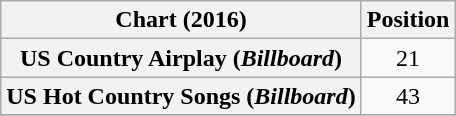<table class="wikitable sortable plainrowheaders" style="text-align:center">
<tr>
<th scope="col">Chart (2016)</th>
<th scope="col">Position</th>
</tr>
<tr>
<th scope="row">US Country Airplay (<em>Billboard</em>)</th>
<td>21</td>
</tr>
<tr>
<th scope="row">US Hot Country Songs (<em>Billboard</em>)</th>
<td>43</td>
</tr>
<tr>
</tr>
</table>
